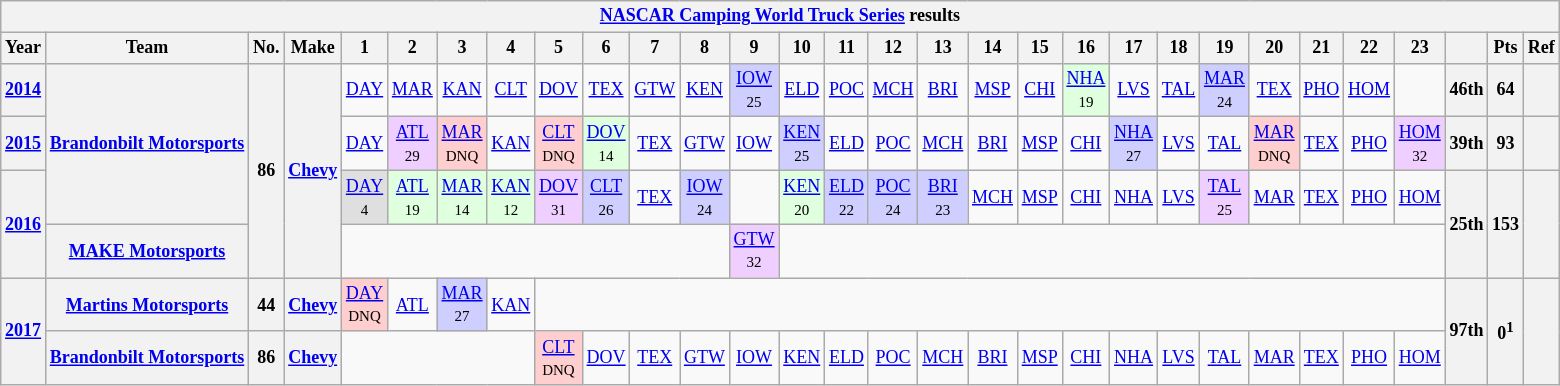<table class="wikitable" style="text-align:center; font-size:75%">
<tr>
<th colspan=45><a href='#'>NASCAR Camping World Truck Series</a> results</th>
</tr>
<tr>
<th>Year</th>
<th>Team</th>
<th>No.</th>
<th>Make</th>
<th>1</th>
<th>2</th>
<th>3</th>
<th>4</th>
<th>5</th>
<th>6</th>
<th>7</th>
<th>8</th>
<th>9</th>
<th>10</th>
<th>11</th>
<th>12</th>
<th>13</th>
<th>14</th>
<th>15</th>
<th>16</th>
<th>17</th>
<th>18</th>
<th>19</th>
<th>20</th>
<th>21</th>
<th>22</th>
<th>23</th>
<th></th>
<th>Pts</th>
<th>Ref</th>
</tr>
<tr>
<th><a href='#'>2014</a></th>
<th rowspan=3><a href='#'>Brandonbilt Motorsports</a></th>
<th rowspan=4>86</th>
<th rowspan=4><a href='#'>Chevy</a></th>
<td><a href='#'>DAY</a></td>
<td><a href='#'>MAR</a></td>
<td><a href='#'>KAN</a></td>
<td><a href='#'>CLT</a></td>
<td><a href='#'>DOV</a></td>
<td><a href='#'>TEX</a></td>
<td><a href='#'>GTW</a></td>
<td><a href='#'>KEN</a></td>
<td style="background:#CFCFFF;"><a href='#'>IOW</a><br><small>25</small></td>
<td><a href='#'>ELD</a></td>
<td><a href='#'>POC</a></td>
<td><a href='#'>MCH</a></td>
<td><a href='#'>BRI</a></td>
<td><a href='#'>MSP</a></td>
<td><a href='#'>CHI</a></td>
<td style="background:#DFFFDF;"><a href='#'>NHA</a><br><small>19</small></td>
<td><a href='#'>LVS</a></td>
<td><a href='#'>TAL</a></td>
<td style="background:#CFCFFF;"><a href='#'>MAR</a><br><small>24</small></td>
<td><a href='#'>TEX</a></td>
<td><a href='#'>PHO</a></td>
<td><a href='#'>HOM</a></td>
<td></td>
<th>46th</th>
<th>64</th>
<th></th>
</tr>
<tr>
<th><a href='#'>2015</a></th>
<td><a href='#'>DAY</a></td>
<td style="background:#EFCFFF;"><a href='#'>ATL</a><br><small>29</small></td>
<td style="background:#FFCFCF;"><a href='#'>MAR</a><br><small>DNQ</small></td>
<td><a href='#'>KAN</a></td>
<td style="background:#FFCFCF;"><a href='#'>CLT</a><br><small>DNQ</small></td>
<td style="background:#DFFFDF;"><a href='#'>DOV</a><br><small>14</small></td>
<td><a href='#'>TEX</a></td>
<td><a href='#'>GTW</a></td>
<td><a href='#'>IOW</a></td>
<td style="background:#CFCFFF;"><a href='#'>KEN</a><br><small>25</small></td>
<td><a href='#'>ELD</a></td>
<td><a href='#'>POC</a></td>
<td><a href='#'>MCH</a></td>
<td><a href='#'>BRI</a></td>
<td><a href='#'>MSP</a></td>
<td><a href='#'>CHI</a></td>
<td style="background:#CFCFFF;"><a href='#'>NHA</a><br><small>27</small></td>
<td><a href='#'>LVS</a></td>
<td><a href='#'>TAL</a></td>
<td style="background:#FFCFCF;"><a href='#'>MAR</a><br><small>DNQ</small></td>
<td><a href='#'>TEX</a></td>
<td><a href='#'>PHO</a></td>
<td style="background:#EFCFFF;"><a href='#'>HOM</a><br><small>32</small></td>
<th>39th</th>
<th>93</th>
<th></th>
</tr>
<tr>
<th rowspan=2><a href='#'>2016</a></th>
<td style="background:#DFDFDF;"><a href='#'>DAY</a><br><small>4</small></td>
<td style="background:#DFFFDF;"><a href='#'>ATL</a><br><small>19</small></td>
<td style="background:#DFFFDF;"><a href='#'>MAR</a><br><small>14</small></td>
<td style="background:#DFFFDF;"><a href='#'>KAN</a><br><small>12</small></td>
<td style="background:#EFCFFF;"><a href='#'>DOV</a><br><small>31</small></td>
<td style="background:#CFCFFF;"><a href='#'>CLT</a><br><small>26</small></td>
<td><a href='#'>TEX</a></td>
<td style="background:#CFCFFF;"><a href='#'>IOW</a><br><small>24</small></td>
<td></td>
<td style="background:#DFFFDF;"><a href='#'>KEN</a><br><small>20</small></td>
<td style="background:#CFCFFF;"><a href='#'>ELD</a><br><small>22</small></td>
<td style="background:#CFCFFF;"><a href='#'>POC</a><br><small>24</small></td>
<td style="background:#CFCFFF;"><a href='#'>BRI</a><br><small>23</small></td>
<td><a href='#'>MCH</a></td>
<td><a href='#'>MSP</a></td>
<td><a href='#'>CHI</a></td>
<td><a href='#'>NHA</a></td>
<td><a href='#'>LVS</a></td>
<td style="background:#EFCFFF;"><a href='#'>TAL</a><br><small>25</small></td>
<td><a href='#'>MAR</a></td>
<td><a href='#'>TEX</a></td>
<td><a href='#'>PHO</a></td>
<td><a href='#'>HOM</a></td>
<th rowspan=2>25th</th>
<th rowspan=2>153</th>
<th rowspan=2></th>
</tr>
<tr>
<th><a href='#'>MAKE Motorsports</a></th>
<td colspan=8></td>
<td style="background:#EFCFFF;"><a href='#'>GTW</a><br><small>32</small></td>
<td colspan=14></td>
</tr>
<tr>
<th rowspan=2><a href='#'>2017</a></th>
<th><a href='#'>Martins Motorsports</a></th>
<th>44</th>
<th><a href='#'>Chevy</a></th>
<td style="background:#FFCFCF;"><a href='#'>DAY</a><br><small>DNQ</small></td>
<td><a href='#'>ATL</a></td>
<td style="background:#CFCFFF;"><a href='#'>MAR</a><br><small>27</small></td>
<td><a href='#'>KAN</a></td>
<td colspan=19></td>
<th rowspan=2>97th</th>
<th rowspan=2>0<sup>1</sup></th>
<th rowspan=2></th>
</tr>
<tr>
<th><a href='#'>Brandonbilt Motorsports</a></th>
<th>86</th>
<th><a href='#'>Chevy</a></th>
<td colspan=4></td>
<td style="background:#FFCFCF;"><a href='#'>CLT</a><br><small>DNQ</small></td>
<td><a href='#'>DOV</a></td>
<td><a href='#'>TEX</a></td>
<td><a href='#'>GTW</a></td>
<td><a href='#'>IOW</a></td>
<td><a href='#'>KEN</a></td>
<td><a href='#'>ELD</a></td>
<td><a href='#'>POC</a></td>
<td><a href='#'>MCH</a></td>
<td><a href='#'>BRI</a></td>
<td><a href='#'>MSP</a></td>
<td><a href='#'>CHI</a></td>
<td><a href='#'>NHA</a></td>
<td><a href='#'>LVS</a></td>
<td><a href='#'>TAL</a></td>
<td><a href='#'>MAR</a></td>
<td><a href='#'>TEX</a></td>
<td><a href='#'>PHO</a></td>
<td><a href='#'>HOM</a></td>
</tr>
</table>
